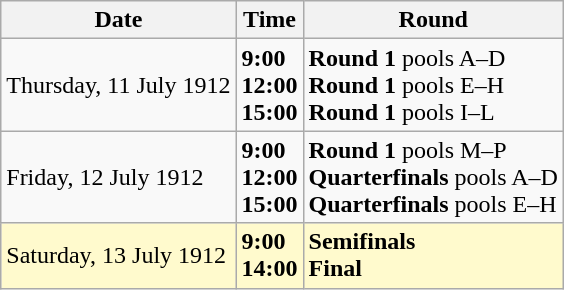<table class="wikitable">
<tr>
<th>Date</th>
<th>Time</th>
<th>Round</th>
</tr>
<tr>
<td>Thursday, 11 July 1912</td>
<td><strong>9:00</strong><br><strong>12:00</strong><br><strong>15:00</strong></td>
<td><strong>Round 1</strong> pools A–D<br><strong>Round 1</strong> pools E–H<br><strong>Round 1</strong> pools I–L</td>
</tr>
<tr>
<td>Friday, 12 July 1912</td>
<td><strong>9:00</strong><br><strong>12:00</strong><br><strong>15:00</strong></td>
<td><strong>Round 1</strong> pools M–P<br><strong>Quarterfinals</strong> pools A–D<br><strong>Quarterfinals</strong> pools E–H</td>
</tr>
<tr style=background:lemonchiffon>
<td>Saturday, 13 July 1912</td>
<td><strong>9:00</strong><br><strong>14:00</strong></td>
<td><strong>Semifinals</strong><br><strong>Final</strong></td>
</tr>
</table>
